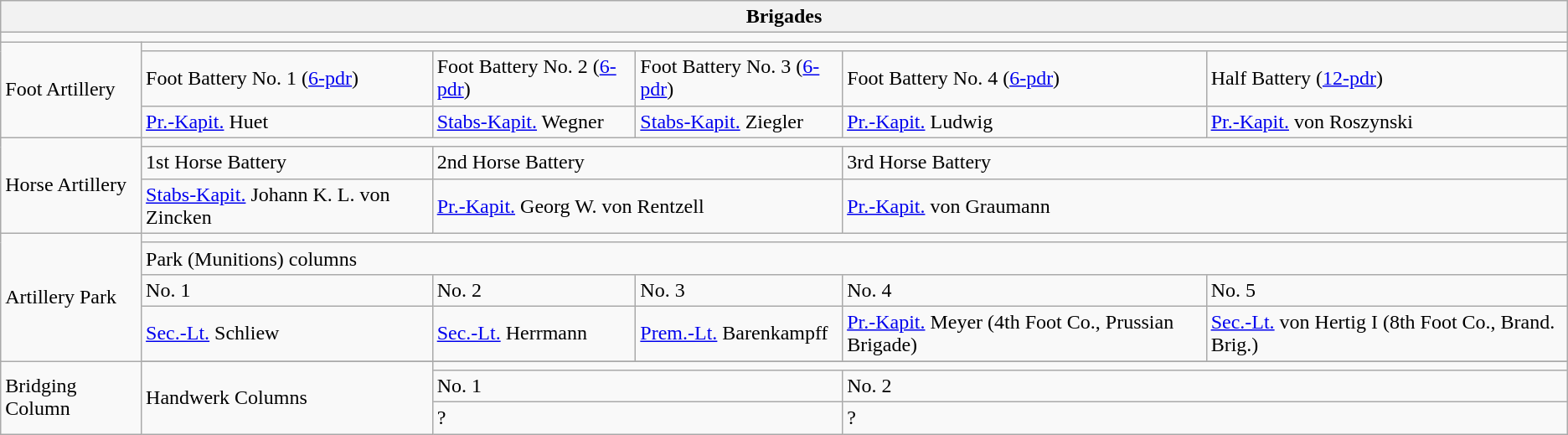<table class="wikitable">
<tr>
<th colspan=6>Brigades</th>
</tr>
<tr>
<td colspan=6></td>
</tr>
<tr>
<td rowspan=3>Foot Artillery</td>
<td colspan=5></td>
</tr>
<tr>
<td>Foot Battery No. 1 (<a href='#'>6-pdr</a>)</td>
<td>Foot Battery No. 2 (<a href='#'>6-pdr</a>)</td>
<td>Foot Battery No. 3 (<a href='#'>6-pdr</a>)</td>
<td>Foot Battery No. 4 (<a href='#'>6-pdr</a>)</td>
<td>Half Battery (<a href='#'>12-pdr</a>)</td>
</tr>
<tr>
<td><a href='#'>Pr.-Kapit.</a> Huet</td>
<td><a href='#'>Stabs-Kapit.</a> Wegner</td>
<td><a href='#'>Stabs-Kapit.</a> Ziegler</td>
<td><a href='#'>Pr.-Kapit.</a> Ludwig</td>
<td><a href='#'>Pr.-Kapit.</a> von Roszynski</td>
</tr>
<tr>
<td rowspan=3>Horse Artillery</td>
<td colspan=5></td>
</tr>
<tr>
<td>1st Horse Battery</td>
<td colspan=2>2nd Horse Battery</td>
<td colspan=2>3rd Horse Battery</td>
</tr>
<tr>
<td><a href='#'>Stabs-Kapit.</a> Johann K. L. von Zincken</td>
<td colspan=2><a href='#'>Pr.-Kapit.</a> Georg W. von Rentzell</td>
<td colspan=2><a href='#'>Pr.-Kapit.</a> von Graumann</td>
</tr>
<tr>
<td rowspan=4>Artillery Park</td>
<td colspan=5></td>
</tr>
<tr>
<td colspan=5>Park (Munitions) columns</td>
</tr>
<tr>
<td>No. 1</td>
<td>No. 2</td>
<td>No. 3</td>
<td>No. 4</td>
<td>No. 5</td>
</tr>
<tr>
<td><a href='#'>Sec.-Lt.</a> Schliew</td>
<td><a href='#'>Sec.-Lt.</a> Herrmann</td>
<td><a href='#'>Prem.-Lt.</a> Barenkampff</td>
<td><a href='#'>Pr.-Kapit.</a> Meyer (4th Foot Co., Prussian Brigade)</td>
<td><a href='#'>Sec.-Lt.</a> von Hertig I (8th Foot Co., Brand. Brig.)</td>
</tr>
<tr>
<td rowspan=4>Bridging Column</td>
</tr>
<tr>
<td rowspan=3>Handwerk Columns</td>
<td colspan=5></td>
</tr>
<tr>
<td colspan=2>No. 1</td>
<td colspan=2>No. 2</td>
</tr>
<tr>
<td colspan=2>?</td>
<td colspan=2>?</td>
</tr>
</table>
